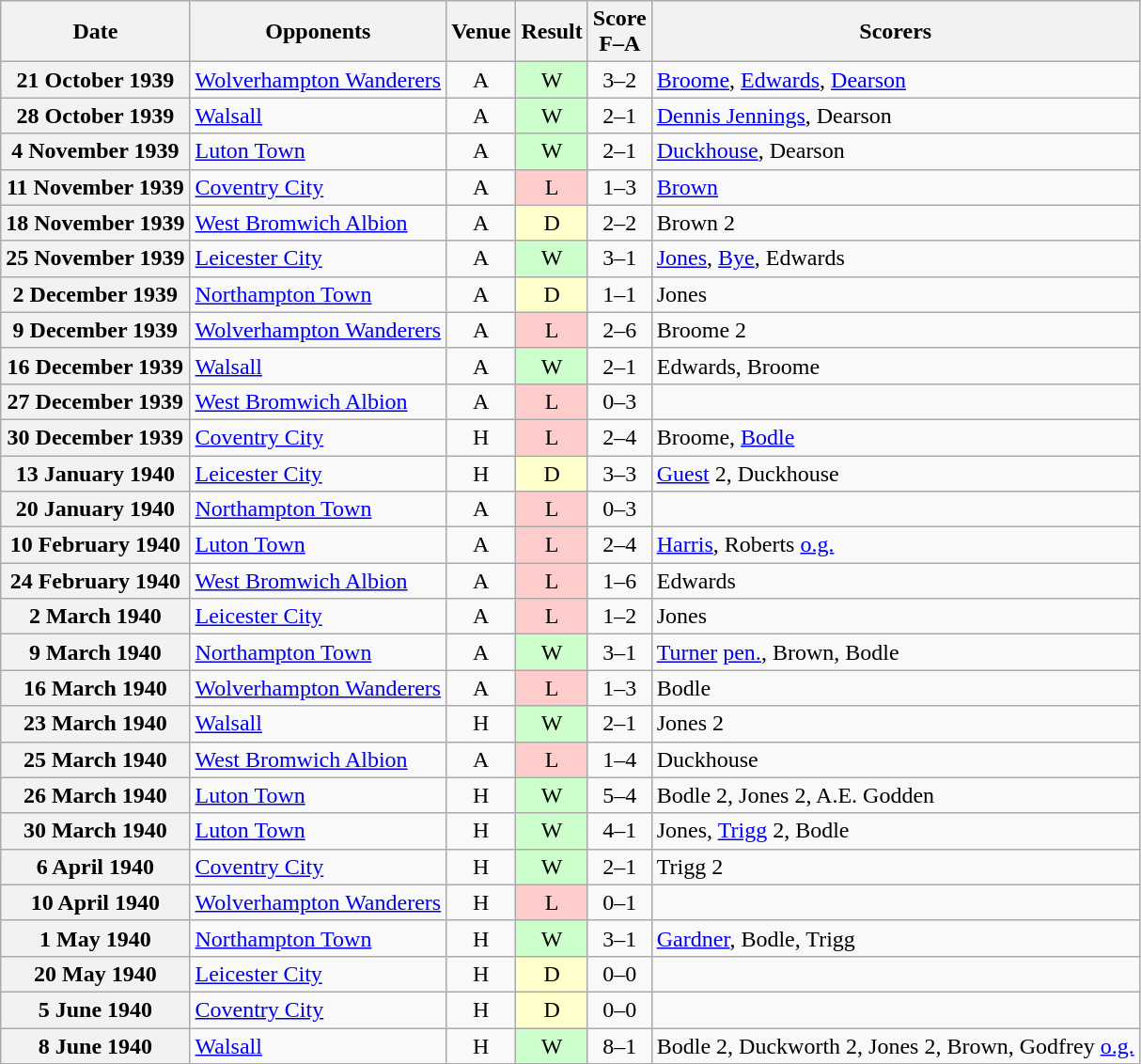<table class="wikitable plainrowheaders" style=text-align:center>
<tr>
<th scope=col>Date</th>
<th scope=col>Opponents</th>
<th scope=col>Venue</th>
<th scope=col>Result</th>
<th scope=col>Score<br>F–A</th>
<th scope=col>Scorers</th>
</tr>
<tr>
<th scope=row>21 October 1939</th>
<td style=text-align:left><a href='#'>Wolverhampton Wanderers</a></td>
<td>A</td>
<td style=background:#cfc>W</td>
<td>3–2</td>
<td style=text-align:left><a href='#'>Broome</a>, <a href='#'>Edwards</a>, <a href='#'>Dearson</a></td>
</tr>
<tr>
<th scope=row>28 October 1939</th>
<td style=text-align:left><a href='#'>Walsall</a></td>
<td>A</td>
<td style=background:#cfc>W</td>
<td>2–1</td>
<td style=text-align:left><a href='#'>Dennis Jennings</a>, Dearson</td>
</tr>
<tr>
<th scope=row>4 November 1939</th>
<td style=text-align:left><a href='#'>Luton Town</a></td>
<td>A</td>
<td style=background:#cfc>W</td>
<td>2–1</td>
<td style=text-align:left><a href='#'>Duckhouse</a>, Dearson</td>
</tr>
<tr>
<th scope=row>11 November 1939</th>
<td style=text-align:left><a href='#'>Coventry City</a></td>
<td>A</td>
<td style=background:#fcc>L</td>
<td>1–3</td>
<td style=text-align:left><a href='#'>Brown</a></td>
</tr>
<tr>
<th scope=row>18 November 1939</th>
<td style=text-align:left><a href='#'>West Bromwich Albion</a></td>
<td>A</td>
<td style=background:#ffc>D</td>
<td>2–2</td>
<td style=text-align:left>Brown 2</td>
</tr>
<tr>
<th scope=row>25 November 1939</th>
<td style=text-align:left><a href='#'>Leicester City</a></td>
<td>A</td>
<td style=background:#cfc>W</td>
<td>3–1</td>
<td style=text-align:left><a href='#'>Jones</a>, <a href='#'>Bye</a>, Edwards</td>
</tr>
<tr>
<th scope=row>2 December 1939</th>
<td style=text-align:left><a href='#'>Northampton Town</a></td>
<td>A</td>
<td style=background:#ffc>D</td>
<td>1–1</td>
<td style=text-align:left>Jones</td>
</tr>
<tr>
<th scope=row>9 December 1939</th>
<td style=text-align:left><a href='#'>Wolverhampton Wanderers</a></td>
<td>A</td>
<td style=background:#fcc>L</td>
<td>2–6</td>
<td style=text-align:left>Broome 2</td>
</tr>
<tr>
<th scope=row>16 December 1939</th>
<td style=text-align:left><a href='#'>Walsall</a></td>
<td>A</td>
<td style=background:#cfc>W</td>
<td>2–1</td>
<td style=text-align:left>Edwards, Broome</td>
</tr>
<tr>
<th scope=row>27 December 1939</th>
<td style=text-align:left><a href='#'>West Bromwich Albion</a></td>
<td>A</td>
<td style=background:#fcc>L</td>
<td>0–3</td>
<td></td>
</tr>
<tr>
<th scope=row>30 December 1939</th>
<td style=text-align:left><a href='#'>Coventry City</a></td>
<td>H</td>
<td style=background:#fcc>L</td>
<td>2–4</td>
<td style=text-align:left>Broome, <a href='#'>Bodle</a></td>
</tr>
<tr>
<th scope=row>13 January 1940</th>
<td style=text-align:left><a href='#'>Leicester City</a></td>
<td>H</td>
<td style=background:#ffc>D</td>
<td>3–3</td>
<td style=text-align:left><a href='#'>Guest</a> 2, Duckhouse</td>
</tr>
<tr>
<th scope=row>20 January 1940</th>
<td style=text-align:left><a href='#'>Northampton Town</a></td>
<td>A</td>
<td style=background:#fcc>L</td>
<td>0–3</td>
<td></td>
</tr>
<tr>
<th scope=row>10 February 1940</th>
<td style=text-align:left><a href='#'>Luton Town</a></td>
<td>A</td>
<td style=background:#fcc>L</td>
<td>2–4</td>
<td style=text-align:left><a href='#'>Harris</a>, Roberts <a href='#'>o.g.</a></td>
</tr>
<tr>
<th scope=row>24 February 1940</th>
<td style=text-align:left><a href='#'>West Bromwich Albion</a></td>
<td>A</td>
<td style=background:#fcc>L</td>
<td>1–6</td>
<td style=text-align:left>Edwards</td>
</tr>
<tr>
<th scope=row>2 March 1940</th>
<td style=text-align:left><a href='#'>Leicester City</a></td>
<td>A</td>
<td style=background:#fcc>L</td>
<td>1–2</td>
<td style=text-align:left>Jones</td>
</tr>
<tr>
<th scope=row>9 March 1940</th>
<td style=text-align:left><a href='#'>Northampton Town</a></td>
<td>A</td>
<td style=background:#cfc>W</td>
<td>3–1</td>
<td style=text-align:left><a href='#'>Turner</a> <a href='#'>pen.</a>, Brown, Bodle</td>
</tr>
<tr>
<th scope=row>16 March 1940</th>
<td style=text-align:left><a href='#'>Wolverhampton Wanderers</a></td>
<td>A</td>
<td style=background:#fcc>L</td>
<td>1–3</td>
<td style=text-align:left>Bodle</td>
</tr>
<tr>
<th scope=row>23 March 1940</th>
<td style=text-align:left><a href='#'>Walsall</a></td>
<td>H</td>
<td style=background:#cfc>W</td>
<td>2–1</td>
<td style=text-align:left>Jones 2</td>
</tr>
<tr>
<th scope=row>25 March 1940</th>
<td style=text-align:left><a href='#'>West Bromwich Albion</a></td>
<td>A</td>
<td style=background:#fcc>L</td>
<td>1–4</td>
<td style=text-align:left>Duckhouse</td>
</tr>
<tr>
<th scope=row>26 March 1940</th>
<td style=text-align:left><a href='#'>Luton Town</a></td>
<td>H</td>
<td style=background:#cfc>W</td>
<td>5–4</td>
<td style=text-align:left>Bodle 2, Jones 2, A.E. Godden</td>
</tr>
<tr>
<th scope=row>30 March 1940</th>
<td style=text-align:left><a href='#'>Luton Town</a></td>
<td>H</td>
<td style=background:#cfc>W</td>
<td>4–1</td>
<td style=text-align:left>Jones, <a href='#'>Trigg</a> 2, Bodle</td>
</tr>
<tr>
<th scope=row>6 April 1940</th>
<td style=text-align:left><a href='#'>Coventry City</a></td>
<td>H</td>
<td style=background:#cfc>W</td>
<td>2–1</td>
<td style=text-align:left>Trigg 2</td>
</tr>
<tr>
<th scope=row>10 April 1940</th>
<td style=text-align:left><a href='#'>Wolverhampton Wanderers</a></td>
<td>H</td>
<td style=background:#fcc>L</td>
<td>0–1</td>
<td></td>
</tr>
<tr>
<th scope=row>1 May 1940</th>
<td style=text-align:left><a href='#'>Northampton Town</a></td>
<td>H</td>
<td style=background:#cfc>W</td>
<td>3–1</td>
<td style=text-align:left><a href='#'>Gardner</a>, Bodle, Trigg</td>
</tr>
<tr>
<th scope=row>20 May 1940</th>
<td style=text-align:left><a href='#'>Leicester City</a></td>
<td>H</td>
<td style=background:#ffc>D</td>
<td>0–0</td>
<td></td>
</tr>
<tr>
<th scope=row>5 June 1940</th>
<td style=text-align:left><a href='#'>Coventry City</a></td>
<td>H</td>
<td style=background:#ffc>D</td>
<td>0–0</td>
<td></td>
</tr>
<tr>
<th scope=row>8 June 1940</th>
<td style=text-align:left><a href='#'>Walsall</a></td>
<td>H</td>
<td style=background:#cfc>W</td>
<td>8–1</td>
<td style=text-align:left>Bodle 2, Duckworth 2, Jones 2, Brown, Godfrey <a href='#'>o.g.</a></td>
</tr>
</table>
